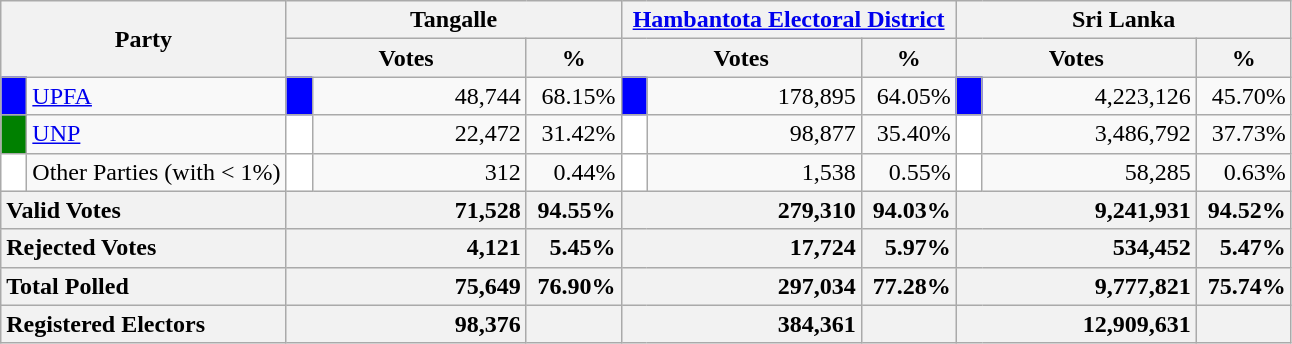<table class="wikitable">
<tr>
<th colspan="2" width="144px"rowspan="2">Party</th>
<th colspan="3" width="216px">Tangalle</th>
<th colspan="3" width="216px"><a href='#'>Hambantota Electoral District</a></th>
<th colspan="3" width="216px">Sri Lanka</th>
</tr>
<tr>
<th colspan="2" width="144px">Votes</th>
<th>%</th>
<th colspan="2" width="144px">Votes</th>
<th>%</th>
<th colspan="2" width="144px">Votes</th>
<th>%</th>
</tr>
<tr>
<td style="background-color:blue;" width="10px"></td>
<td style="text-align:left;"><a href='#'>UPFA</a></td>
<td style="background-color:blue;" width="10px"></td>
<td style="text-align:right;">48,744</td>
<td style="text-align:right;">68.15%</td>
<td style="background-color:blue;" width="10px"></td>
<td style="text-align:right;">178,895</td>
<td style="text-align:right;">64.05%</td>
<td style="background-color:blue;" width="10px"></td>
<td style="text-align:right;">4,223,126</td>
<td style="text-align:right;">45.70%</td>
</tr>
<tr>
<td style="background-color:green;" width="10px"></td>
<td style="text-align:left;"><a href='#'>UNP</a></td>
<td style="background-color:white;" width="10px"></td>
<td style="text-align:right;">22,472</td>
<td style="text-align:right;">31.42%</td>
<td style="background-color:white;" width="10px"></td>
<td style="text-align:right;">98,877</td>
<td style="text-align:right;">35.40%</td>
<td style="background-color:white;" width="10px"></td>
<td style="text-align:right;">3,486,792</td>
<td style="text-align:right;">37.73%</td>
</tr>
<tr>
<td style="background-color:white;" width="10px"></td>
<td style="text-align:left;">Other Parties (with < 1%)</td>
<td style="background-color:white;" width="10px"></td>
<td style="text-align:right;">312</td>
<td style="text-align:right;">0.44%</td>
<td style="background-color:white;" width="10px"></td>
<td style="text-align:right;">1,538</td>
<td style="text-align:right;">0.55%</td>
<td style="background-color:white;" width="10px"></td>
<td style="text-align:right;">58,285</td>
<td style="text-align:right;">0.63%</td>
</tr>
<tr>
<th colspan="2" width="144px"style="text-align:left;">Valid Votes</th>
<th style="text-align:right;"colspan="2" width="144px">71,528</th>
<th style="text-align:right;">94.55%</th>
<th style="text-align:right;"colspan="2" width="144px">279,310</th>
<th style="text-align:right;">94.03%</th>
<th style="text-align:right;"colspan="2" width="144px">9,241,931</th>
<th style="text-align:right;">94.52%</th>
</tr>
<tr>
<th colspan="2" width="144px"style="text-align:left;">Rejected Votes</th>
<th style="text-align:right;"colspan="2" width="144px">4,121</th>
<th style="text-align:right;">5.45%</th>
<th style="text-align:right;"colspan="2" width="144px">17,724</th>
<th style="text-align:right;">5.97%</th>
<th style="text-align:right;"colspan="2" width="144px">534,452</th>
<th style="text-align:right;">5.47%</th>
</tr>
<tr>
<th colspan="2" width="144px"style="text-align:left;">Total Polled</th>
<th style="text-align:right;"colspan="2" width="144px">75,649</th>
<th style="text-align:right;">76.90%</th>
<th style="text-align:right;"colspan="2" width="144px">297,034</th>
<th style="text-align:right;">77.28%</th>
<th style="text-align:right;"colspan="2" width="144px">9,777,821</th>
<th style="text-align:right;">75.74%</th>
</tr>
<tr>
<th colspan="2" width="144px"style="text-align:left;">Registered Electors</th>
<th style="text-align:right;"colspan="2" width="144px">98,376</th>
<th></th>
<th style="text-align:right;"colspan="2" width="144px">384,361</th>
<th></th>
<th style="text-align:right;"colspan="2" width="144px">12,909,631</th>
<th></th>
</tr>
</table>
